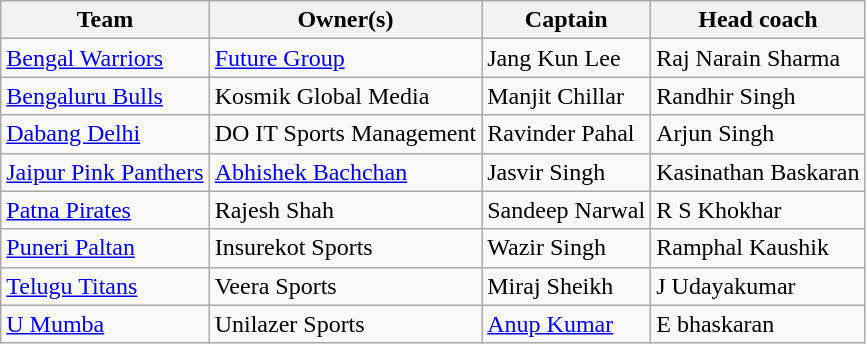<table class="wikitable sortable" style="text-align: left;">
<tr>
<th>Team</th>
<th>Owner(s)</th>
<th>Captain</th>
<th>Head coach</th>
</tr>
<tr>
<td><a href='#'>Bengal Warriors</a></td>
<td><a href='#'>Future Group</a></td>
<td>Jang Kun Lee</td>
<td>Raj Narain Sharma</td>
</tr>
<tr>
<td><a href='#'>Bengaluru Bulls</a></td>
<td>Kosmik Global Media</td>
<td>Manjit Chillar</td>
<td>Randhir Singh</td>
</tr>
<tr>
<td><a href='#'>Dabang Delhi</a></td>
<td>DO IT Sports Management</td>
<td>Ravinder Pahal</td>
<td>Arjun Singh</td>
</tr>
<tr>
<td><a href='#'>Jaipur Pink Panthers</a></td>
<td><a href='#'>Abhishek Bachchan</a></td>
<td>Jasvir Singh</td>
<td>Kasinathan Baskaran</td>
</tr>
<tr>
<td><a href='#'>Patna Pirates</a></td>
<td>Rajesh Shah</td>
<td>Sandeep Narwal</td>
<td>R S Khokhar</td>
</tr>
<tr>
<td><a href='#'>Puneri Paltan</a></td>
<td>Insurekot Sports</td>
<td>Wazir Singh</td>
<td>Ramphal Kaushik</td>
</tr>
<tr>
<td><a href='#'>Telugu Titans</a></td>
<td>Veera Sports</td>
<td>Miraj Sheikh</td>
<td>J Udayakumar</td>
</tr>
<tr>
<td><a href='#'>U Mumba</a></td>
<td>Unilazer Sports</td>
<td><a href='#'>Anup Kumar</a></td>
<td>E bhaskaran</td>
</tr>
</table>
